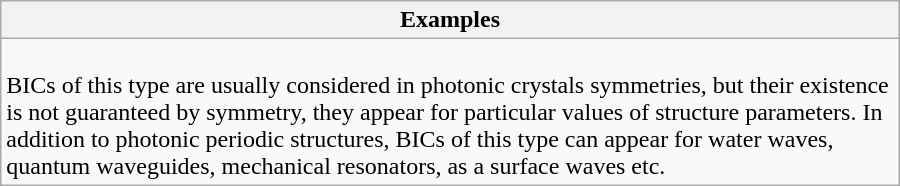<table class="mw-collapsible mw-collapsed wikitable" style="width:600px; overflow:auto;">
<tr>
<th>Examples</th>
</tr>
<tr>
<td><br>BICs of this type are usually considered in photonic crystals symmetries, but their existence is not guaranteed by symmetry, they appear for particular values of structure parameters. In addition to photonic periodic structures, BICs of this type can appear for water waves, quantum waveguides, mechanical resonators, as a surface waves etc.</td>
</tr>
</table>
